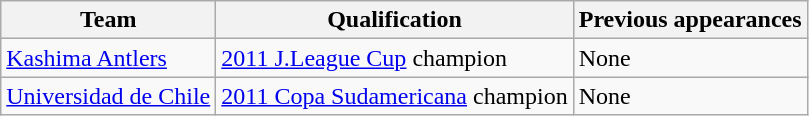<table class="wikitable">
<tr>
<th>Team</th>
<th>Qualification</th>
<th>Previous appearances</th>
</tr>
<tr>
<td> <a href='#'>Kashima Antlers</a></td>
<td><a href='#'>2011 J.League Cup</a> champion</td>
<td>None</td>
</tr>
<tr>
<td> <a href='#'>Universidad de Chile</a></td>
<td><a href='#'>2011 Copa Sudamericana</a> champion</td>
<td>None</td>
</tr>
</table>
